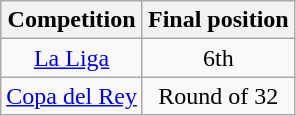<table class="wikitable" style="text-align:center;">
<tr>
<th>Competition</th>
<th>Final position</th>
</tr>
<tr>
<td><a href='#'>La Liga</a></td>
<td>6th</td>
</tr>
<tr>
<td><a href='#'>Copa del Rey</a></td>
<td>Round of 32</td>
</tr>
</table>
